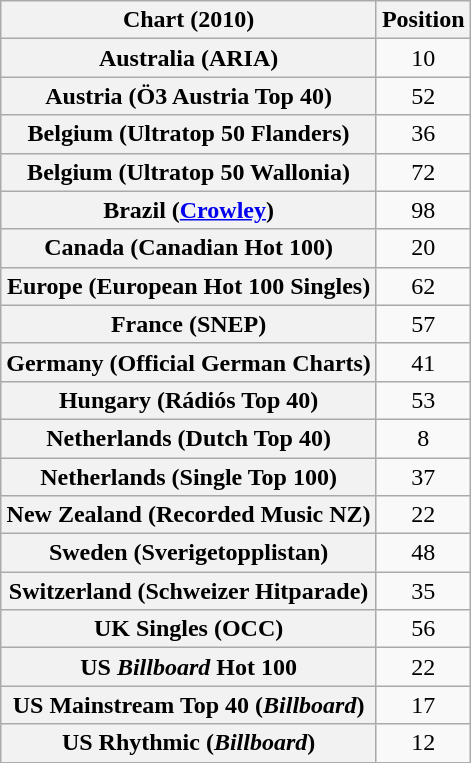<table class="wikitable sortable plainrowheaders" style="text-align:center">
<tr>
<th scope="col">Chart (2010)</th>
<th scope="col">Position</th>
</tr>
<tr>
<th scope="row">Australia (ARIA)</th>
<td>10</td>
</tr>
<tr>
<th scope="row">Austria (Ö3 Austria Top 40)</th>
<td>52</td>
</tr>
<tr>
<th scope="row">Belgium (Ultratop 50 Flanders)</th>
<td>36</td>
</tr>
<tr>
<th scope="row">Belgium (Ultratop 50 Wallonia)</th>
<td>72</td>
</tr>
<tr>
<th scope="row">Brazil (<a href='#'>Crowley</a>)</th>
<td>98</td>
</tr>
<tr>
<th scope="row">Canada (Canadian Hot 100)</th>
<td>20</td>
</tr>
<tr>
<th scope="row">Europe (European Hot 100 Singles)</th>
<td>62</td>
</tr>
<tr>
<th scope="row">France (SNEP)</th>
<td>57</td>
</tr>
<tr>
<th scope="row">Germany (Official German Charts)</th>
<td>41</td>
</tr>
<tr>
<th scope="row">Hungary (Rádiós Top 40)</th>
<td>53</td>
</tr>
<tr>
<th scope="row">Netherlands (Dutch Top 40)</th>
<td>8</td>
</tr>
<tr>
<th scope="row">Netherlands (Single Top 100)</th>
<td>37</td>
</tr>
<tr>
<th scope="row">New Zealand (Recorded Music NZ)</th>
<td>22</td>
</tr>
<tr>
<th scope="row">Sweden (Sverigetopplistan)</th>
<td>48</td>
</tr>
<tr>
<th scope="row">Switzerland (Schweizer Hitparade)</th>
<td>35</td>
</tr>
<tr>
<th scope="row">UK Singles (OCC)</th>
<td>56</td>
</tr>
<tr>
<th scope="row">US <em>Billboard</em> Hot 100</th>
<td>22</td>
</tr>
<tr>
<th scope="row">US Mainstream Top 40 (<em>Billboard</em>)</th>
<td>17</td>
</tr>
<tr>
<th scope="row">US Rhythmic (<em>Billboard</em>)</th>
<td>12</td>
</tr>
</table>
